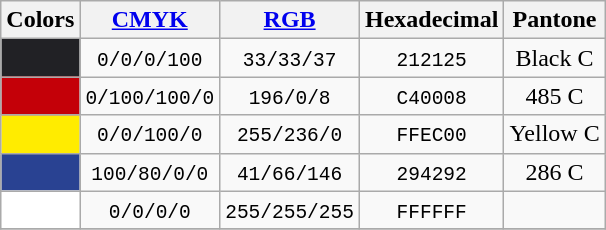<table class="wikitable" style="text-align:center;margin: 0 auto">
<tr>
<th>Colors</th>
<th><a href='#'>CMYK</a></th>
<th><a href='#'>RGB</a></th>
<th>Hexadecimal</th>
<th>Pantone</th>
</tr>
<tr>
<td style="background:#212125;"></td>
<td><code>0/0/0/100</code></td>
<td><code>33/33/37</code></td>
<td><code>212125</code></td>
<td>Black C</td>
</tr>
<tr>
<td style="background:#C40008;"></td>
<td><code>0/100/100/0</code></td>
<td><code>196/0/8</code></td>
<td><code>C40008</code></td>
<td>485 C</td>
</tr>
<tr>
<td style="background:#FFEC00;"></td>
<td><code>0/0/100/0</code></td>
<td><code>255/236/0</code></td>
<td><code>FFEC00</code></td>
<td>Yellow C</td>
</tr>
<tr>
<td style="background:#294292;"></td>
<td><code>100/80/0/0</code></td>
<td><code>41/66/146</code></td>
<td><code>294292</code></td>
<td>286 C</td>
</tr>
<tr>
<td style="background:#FFFFFF;"></td>
<td><code>0/0/0/0</code></td>
<td><code>255/255/255</code></td>
<td><code>FFFFFF</code></td>
<td></td>
</tr>
<tr>
</tr>
</table>
